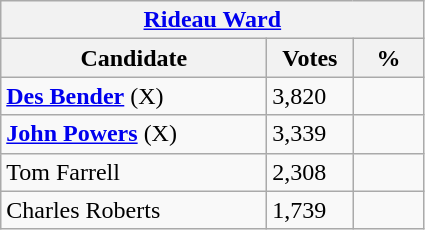<table class="wikitable">
<tr>
<th colspan="3"><a href='#'>Rideau Ward</a></th>
</tr>
<tr>
<th style="width: 170px">Candidate</th>
<th style="width: 50px">Votes</th>
<th style="width: 40px">%</th>
</tr>
<tr>
<td><strong><a href='#'>Des Bender</a></strong> (X)</td>
<td>3,820</td>
<td></td>
</tr>
<tr>
<td><strong><a href='#'>John Powers</a></strong> (X)</td>
<td>3,339</td>
<td></td>
</tr>
<tr>
<td>Tom Farrell</td>
<td>2,308</td>
<td></td>
</tr>
<tr>
<td>Charles Roberts</td>
<td>1,739</td>
<td></td>
</tr>
</table>
